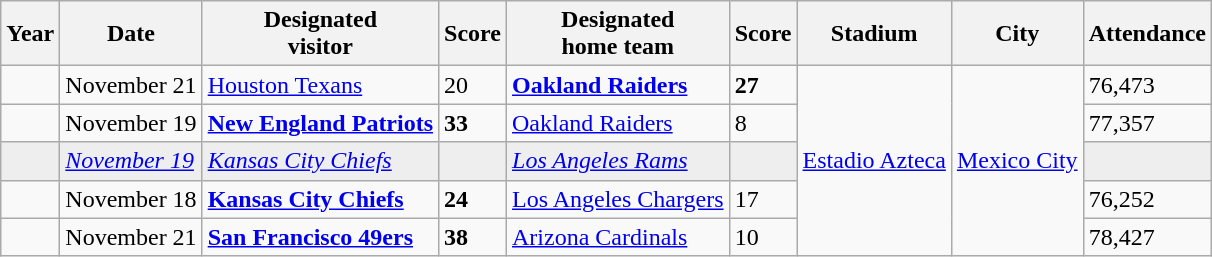<table class="wikitable sortable">
<tr>
<th>Year</th>
<th>Date</th>
<th>Designated<br>visitor</th>
<th>Score</th>
<th>Designated<br>home team</th>
<th>Score</th>
<th>Stadium</th>
<th>City</th>
<th>Attendance</th>
</tr>
<tr>
<td></td>
<td>November 21</td>
<td><a href='#'>Houston Texans</a></td>
<td>20</td>
<td><strong><a href='#'>Oakland Raiders</a></strong></td>
<td><strong>27</strong></td>
<td rowspan="5"><a href='#'>Estadio Azteca</a></td>
<td rowspan="5"><a href='#'>Mexico City</a></td>
<td>76,473</td>
</tr>
<tr>
<td></td>
<td>November 19</td>
<td><strong><a href='#'>New England Patriots</a></strong></td>
<td><strong>33</strong></td>
<td><a href='#'>Oakland Raiders</a></td>
<td>8</td>
<td>77,357</td>
</tr>
<tr bgcolor="#eee">
<td><em></em></td>
<td><em><a href='#'>November 19</a></em></td>
<td><em><a href='#'>Kansas City Chiefs</a></em></td>
<td></td>
<td><em><a href='#'>Los Angeles Rams</a></em></td>
<td></td>
<td></td>
</tr>
<tr>
<td></td>
<td>November 18</td>
<td><strong><a href='#'>Kansas City Chiefs</a></strong></td>
<td><strong>24</strong></td>
<td><a href='#'>Los Angeles Chargers</a></td>
<td>17</td>
<td>76,252</td>
</tr>
<tr>
<td></td>
<td>November 21</td>
<td><strong><a href='#'>San Francisco 49ers</a></strong></td>
<td><strong>38</strong></td>
<td><a href='#'>Arizona Cardinals</a></td>
<td>10</td>
<td>78,427</td>
</tr>
</table>
